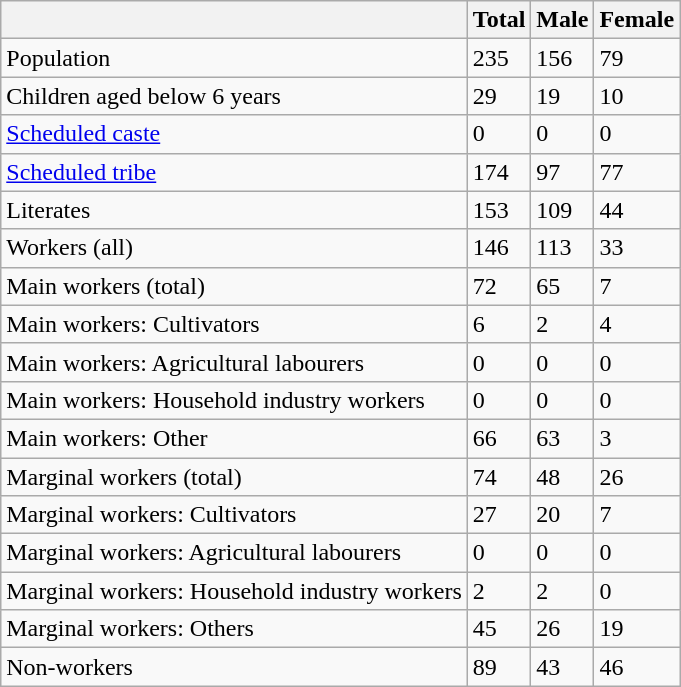<table class="wikitable sortable">
<tr>
<th></th>
<th>Total</th>
<th>Male</th>
<th>Female</th>
</tr>
<tr>
<td>Population</td>
<td>235</td>
<td>156</td>
<td>79</td>
</tr>
<tr>
<td>Children aged below 6 years</td>
<td>29</td>
<td>19</td>
<td>10</td>
</tr>
<tr>
<td><a href='#'>Scheduled caste</a></td>
<td>0</td>
<td>0</td>
<td>0</td>
</tr>
<tr>
<td><a href='#'>Scheduled tribe</a></td>
<td>174</td>
<td>97</td>
<td>77</td>
</tr>
<tr>
<td>Literates</td>
<td>153</td>
<td>109</td>
<td>44</td>
</tr>
<tr>
<td>Workers (all)</td>
<td>146</td>
<td>113</td>
<td>33</td>
</tr>
<tr>
<td>Main workers (total)</td>
<td>72</td>
<td>65</td>
<td>7</td>
</tr>
<tr>
<td>Main workers: Cultivators</td>
<td>6</td>
<td>2</td>
<td>4</td>
</tr>
<tr>
<td>Main workers: Agricultural labourers</td>
<td>0</td>
<td>0</td>
<td>0</td>
</tr>
<tr>
<td>Main workers: Household industry workers</td>
<td>0</td>
<td>0</td>
<td>0</td>
</tr>
<tr>
<td>Main workers: Other</td>
<td>66</td>
<td>63</td>
<td>3</td>
</tr>
<tr>
<td>Marginal workers (total)</td>
<td>74</td>
<td>48</td>
<td>26</td>
</tr>
<tr>
<td>Marginal workers: Cultivators</td>
<td>27</td>
<td>20</td>
<td>7</td>
</tr>
<tr>
<td>Marginal workers: Agricultural labourers</td>
<td>0</td>
<td>0</td>
<td>0</td>
</tr>
<tr>
<td>Marginal workers: Household industry workers</td>
<td>2</td>
<td>2</td>
<td>0</td>
</tr>
<tr>
<td>Marginal workers: Others</td>
<td>45</td>
<td>26</td>
<td>19</td>
</tr>
<tr>
<td>Non-workers</td>
<td>89</td>
<td>43</td>
<td>46</td>
</tr>
</table>
